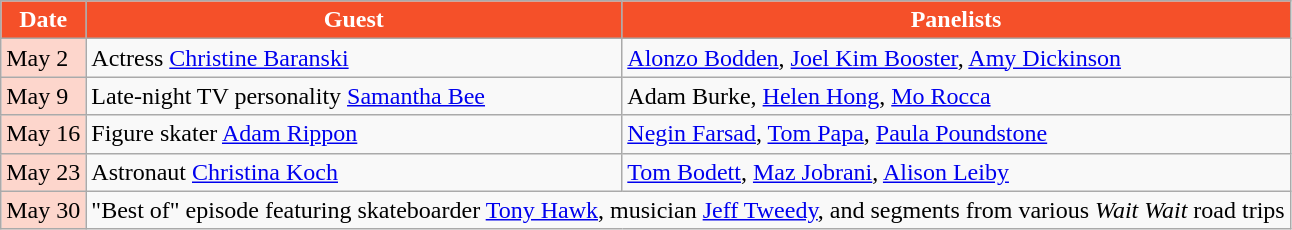<table class="wikitable">
<tr>
<th style="background:#F55029;color:#FFFFFF;">Date</th>
<th style="background:#F55029;color:#FFFFFF;">Guest</th>
<th style="background:#F55029;color:#FFFFFF;">Panelists</th>
</tr>
<tr>
<td style="background:#FDD6CC;color:#000000;">May 2</td>
<td>Actress <a href='#'>Christine Baranski</a></td>
<td><a href='#'>Alonzo Bodden</a>, <a href='#'>Joel Kim Booster</a>, <a href='#'>Amy Dickinson</a></td>
</tr>
<tr>
<td style="background:#FDD6CC;color:#000000;">May 9</td>
<td>Late-night TV personality <a href='#'>Samantha Bee</a></td>
<td>Adam Burke, <a href='#'>Helen Hong</a>, <a href='#'>Mo Rocca</a></td>
</tr>
<tr>
<td style="background:#FDD6CC;color:#000000;">May 16</td>
<td>Figure skater <a href='#'>Adam Rippon</a></td>
<td><a href='#'>Negin Farsad</a>, <a href='#'>Tom Papa</a>, <a href='#'>Paula Poundstone</a></td>
</tr>
<tr>
<td style="background:#FDD6CC;color:#000000;">May 23</td>
<td>Astronaut <a href='#'>Christina Koch</a></td>
<td><a href='#'>Tom Bodett</a>, <a href='#'>Maz Jobrani</a>, <a href='#'>Alison Leiby</a></td>
</tr>
<tr>
<td style="background:#FDD6CC;color:#000000;">May 30</td>
<td colspan=2>"Best of" episode featuring skateboarder <a href='#'>Tony Hawk</a>, musician <a href='#'>Jeff Tweedy</a>, and segments from various <em>Wait Wait</em> road trips</td>
</tr>
</table>
